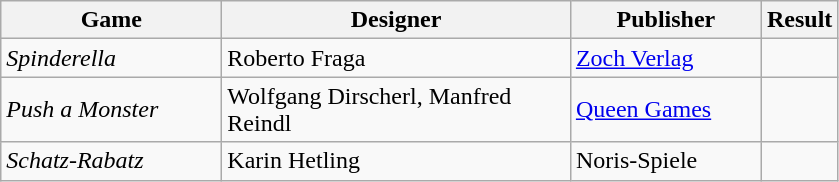<table class="wikitable">
<tr>
<th style="width:140px;">Game</th>
<th style="width:225px;">Designer</th>
<th style="width:120px;">Publisher</th>
<th>Result</th>
</tr>
<tr>
<td><em>Spinderella</em></td>
<td>Roberto Fraga</td>
<td><a href='#'>Zoch Verlag</a></td>
<td></td>
</tr>
<tr>
<td><em>Push a Monster</em></td>
<td>Wolfgang Dirscherl, Manfred Reindl</td>
<td><a href='#'>Queen Games</a></td>
<td></td>
</tr>
<tr>
<td><em>Schatz-Rabatz</em></td>
<td>Karin Hetling</td>
<td>Noris-Spiele</td>
<td></td>
</tr>
</table>
